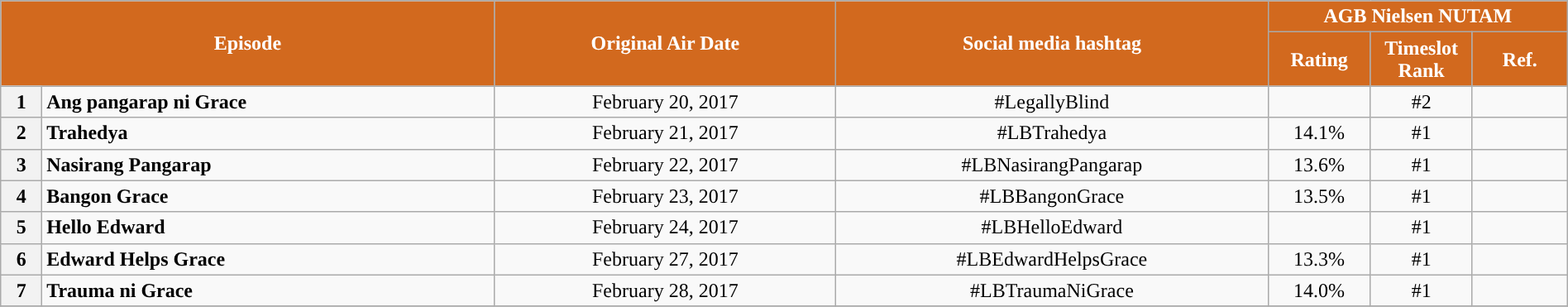<table class="wikitable" style="text-align:center; font-size:100%; line-height:18px;"  width="100%">
<tr>
<th colspan="2" rowspan="2" style="background-color:#D2691E; color:#ffffff;">Episode</th>
<th style="background:#D2691E; color:white" rowspan="2">Original Air Date</th>
<th style="background:#D2691E; color:white" rowspan="2">Social media hashtag</th>
<th style="background-color:#D2691E; color:#ffffff;" colspan="3">AGB Nielsen NUTAM</th>
</tr>
<tr>
<th style="background-color:#D2691E; width:75px; color:#ffffff;">Rating</th>
<th style="background-color:#D2691E; width:75px; color:#ffffff;">Timeslot<br>Rank</th>
<th style="background-color:#D2691E; color:#ffffff;">Ref.</th>
</tr>
<tr>
<th>1</th>
<td style="text-align: left;"><strong>Ang pangarap ni Grace</strong></td>
<td>February 20, 2017</td>
<td>#LegallyBlind</td>
<td></td>
<td>#2</td>
<td></td>
</tr>
<tr>
<th>2</th>
<td style="text-align: left;"><strong>Trahedya</strong></td>
<td>February 21, 2017</td>
<td>#LBTrahedya</td>
<td>14.1%</td>
<td>#1</td>
<td></td>
</tr>
<tr>
<th>3</th>
<td style="text-align: left;"><strong>Nasirang Pangarap</strong></td>
<td>February 22, 2017</td>
<td>#LBNasirangPangarap</td>
<td>13.6%</td>
<td>#1</td>
<td></td>
</tr>
<tr>
<th>4</th>
<td style="text-align: left;"><strong>Bangon Grace</strong></td>
<td>February 23, 2017</td>
<td>#LBBangonGrace</td>
<td>13.5%</td>
<td>#1</td>
<td></td>
</tr>
<tr>
<th>5</th>
<td style="text-align: left;"><strong>Hello Edward</strong></td>
<td>February 24, 2017</td>
<td>#LBHelloEdward</td>
<td></td>
<td>#1</td>
<td></td>
</tr>
<tr>
<th>6</th>
<td style="text-align: left;"><strong>Edward Helps Grace</strong></td>
<td>February 27, 2017</td>
<td>#LBEdwardHelpsGrace</td>
<td>13.3%</td>
<td>#1</td>
<td></td>
</tr>
<tr>
<th>7</th>
<td style="text-align: left;"><strong>Trauma ni Grace</strong></td>
<td>February 28, 2017</td>
<td>#LBTraumaNiGrace</td>
<td>14.0%</td>
<td>#1</td>
<td></td>
</tr>
<tr>
</tr>
</table>
